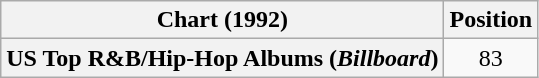<table class="wikitable plainrowheaders" style="text-align:center">
<tr>
<th scope="col">Chart (1992)</th>
<th scope="col">Position</th>
</tr>
<tr>
<th scope="row">US Top R&B/Hip-Hop Albums (<em>Billboard</em>)</th>
<td>83</td>
</tr>
</table>
